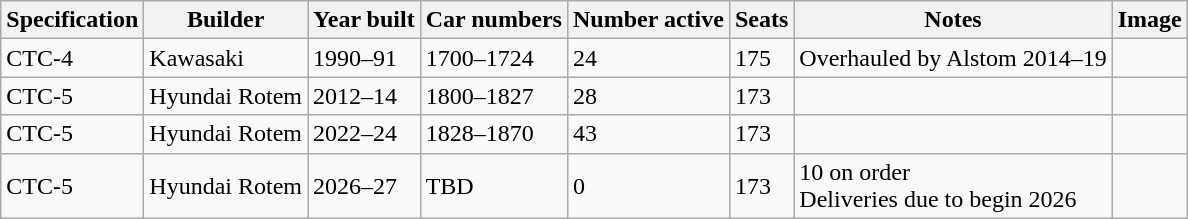<table class="wikitable">
<tr>
<th>Specification</th>
<th>Builder</th>
<th>Year built</th>
<th>Car numbers</th>
<th>Number active</th>
<th>Seats</th>
<th>Notes</th>
<th>Image</th>
</tr>
<tr>
<td>CTC-4</td>
<td>Kawasaki</td>
<td>1990–91</td>
<td>1700–1724</td>
<td>24</td>
<td>175</td>
<td>Overhauled by Alstom 2014–19</td>
<td></td>
</tr>
<tr>
<td>CTC-5</td>
<td>Hyundai Rotem</td>
<td>2012–14</td>
<td>1800–1827</td>
<td>28</td>
<td>173</td>
<td></td>
<td></td>
</tr>
<tr>
<td>CTC-5</td>
<td>Hyundai Rotem</td>
<td>2022–24</td>
<td>1828–1870</td>
<td>43</td>
<td>173</td>
<td></td>
<td></td>
</tr>
<tr>
<td>CTC-5</td>
<td>Hyundai Rotem</td>
<td>2026–27</td>
<td>TBD</td>
<td>0</td>
<td>173</td>
<td>10 on order<br>Deliveries due to begin 2026</td>
<td></td>
</tr>
</table>
